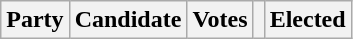<table class="wikitable">
<tr>
<th colspan="2">Party</th>
<th>Candidate</th>
<th>Votes</th>
<th></th>
<th>Elected<br>







</th>
</tr>
</table>
